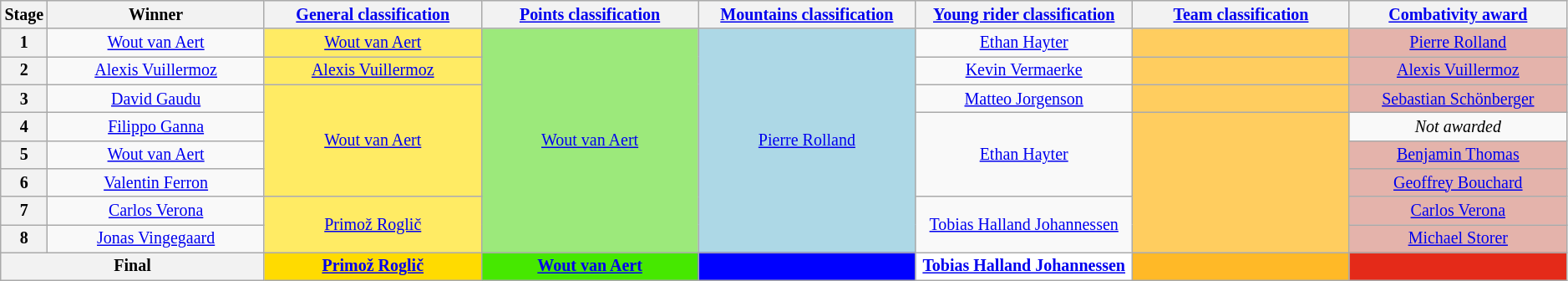<table class="wikitable" style="text-align: center; font-size:smaller;">
<tr style="background:#efefef;">
<th scope="col" style="width:1%;">Stage</th>
<th scope="col" style="width:14%;">Winner</th>
<th scope="col" style="width:14%;"><a href='#'>General classification</a><br></th>
<th scope="col" style="width:14%;"><a href='#'>Points classification</a><br></th>
<th scope="col" style="width:14%;"><a href='#'>Mountains classification</a><br></th>
<th scope="col" style="width:14%;"><a href='#'>Young rider classification</a><br></th>
<th scope="col" style="width:14%;"><a href='#'>Team classification</a><br></th>
<th scope="col" style="width:14%;"><a href='#'>Combativity award</a><br></th>
</tr>
<tr>
<th>1</th>
<td><a href='#'>Wout van Aert</a></td>
<td style="background:#FFEB64;"><a href='#'>Wout van Aert</a></td>
<td style="background:#9CE97B;" rowspan="8"><a href='#'>Wout van Aert</a></td>
<td style="background:lightblue" rowspan="8"><a href='#'>Pierre Rolland</a></td>
<td style="background:offwhite;"><a href='#'>Ethan Hayter</a></td>
<td style="background:#FFCD5F;"></td>
<td style="background:#E4B3AB;"><a href='#'>Pierre Rolland</a></td>
</tr>
<tr>
<th>2</th>
<td><a href='#'>Alexis Vuillermoz</a></td>
<td style="background:#FFEB64;"><a href='#'>Alexis Vuillermoz</a></td>
<td style="background:offwhite;"><a href='#'>Kevin Vermaerke</a></td>
<td style="background:#FFCD5F;"></td>
<td style="background:#E4B3AB;"><a href='#'>Alexis Vuillermoz</a></td>
</tr>
<tr>
<th>3</th>
<td><a href='#'>David Gaudu</a></td>
<td style="background:#FFEB64;" rowspan="4"><a href='#'>Wout van Aert</a></td>
<td style="background:offwhite;"><a href='#'>Matteo Jorgenson</a></td>
<td style="background:#FFCD5F;"></td>
<td style="background:#E4B3AB;"><a href='#'>Sebastian Schönberger</a></td>
</tr>
<tr>
<th>4</th>
<td><a href='#'>Filippo Ganna</a></td>
<td style="background:offwhite;" rowspan="3"><a href='#'>Ethan Hayter</a></td>
<td style="background:#FFCD5F;" rowspan="5"></td>
<td><em>Not awarded</em></td>
</tr>
<tr>
<th>5</th>
<td><a href='#'>Wout van Aert</a></td>
<td style="background:#E4B3AB;"><a href='#'>Benjamin Thomas</a></td>
</tr>
<tr>
<th>6</th>
<td><a href='#'>Valentin Ferron</a></td>
<td style="background:#E4B3AB;"><a href='#'>Geoffrey Bouchard</a></td>
</tr>
<tr>
<th>7</th>
<td><a href='#'>Carlos Verona</a></td>
<td style="background:#FFEB64;" rowspan="2"><a href='#'>Primož Roglič</a></td>
<td style="background:offwhite;" rowspan="2"><a href='#'>Tobias Halland Johannessen</a></td>
<td style="background:#E4B3AB;"><a href='#'>Carlos Verona</a></td>
</tr>
<tr>
<th>8</th>
<td><a href='#'>Jonas Vingegaard</a></td>
<td style="background:#E4B3AB;"><a href='#'>Michael Storer</a></td>
</tr>
<tr>
<th colspan="2">Final</th>
<th style="background:#FFDB00;"><a href='#'>Primož Roglič</a></th>
<th style="background:#46E800;"><a href='#'>Wout van Aert</a></th>
<th style="background:blue;"></th>
<th style="background:white;"><a href='#'>Tobias Halland Johannessen</a></th>
<th style="background:#FFB927;"></th>
<th style="background:#E42A19;"></th>
</tr>
</table>
